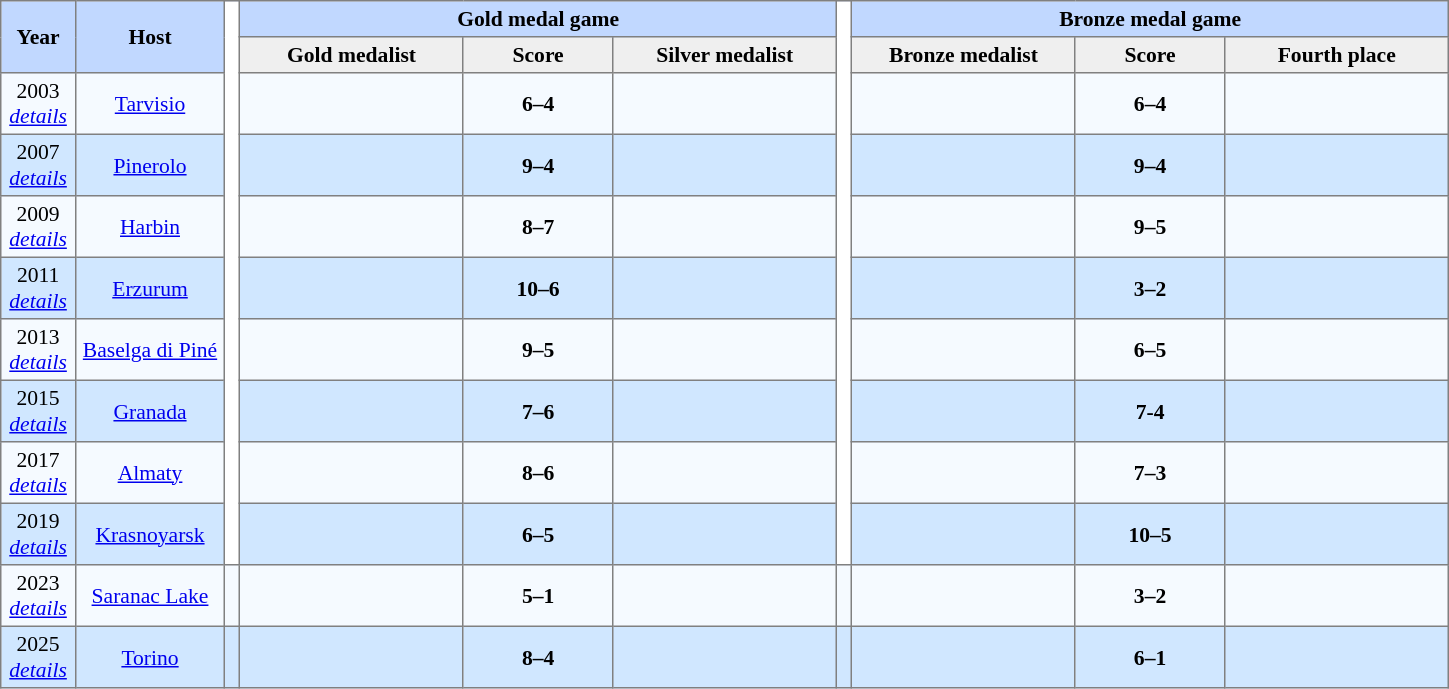<table border=1 style="border-collapse:collapse; font-size:90%; text-align:center;" cellpadding=3 cellspacing=0>
<tr bgcolor=#C1D8FF>
<th rowspan=2 width=5%>Year</th>
<th rowspan=2 width=10%>Host</th>
<th width=1% rowspan=10 bgcolor=ffffff></th>
<th colspan=3>Gold medal game</th>
<th width=1% rowspan=10 bgcolor=ffffff></th>
<th colspan=3>Bronze medal game</th>
</tr>
<tr bgcolor=#EFEFEF>
<th width=15%>Gold medalist</th>
<th width=10%>Score</th>
<th width=15%>Silver medalist</th>
<th width=15%>Bronze medalist</th>
<th width=10%>Score</th>
<th width=15%>Fourth place</th>
</tr>
<tr bgcolor=#F5FAFF>
<td>2003<br><em><a href='#'>details</a></em></td>
<td><a href='#'>Tarvisio</a></td>
<td><strong></strong></td>
<td><strong>6–4</strong></td>
<td></td>
<td></td>
<td><strong>6–4</strong></td>
<td></td>
</tr>
<tr bgcolor=#D0E7FF>
<td>2007<br><em><a href='#'>details</a></em></td>
<td><a href='#'>Pinerolo</a></td>
<td><strong></strong></td>
<td><strong>9–4</strong></td>
<td></td>
<td></td>
<td><strong>9–4</strong></td>
<td></td>
</tr>
<tr bgcolor=#F5FAFF>
<td>2009<br><em><a href='#'>details</a></em></td>
<td><a href='#'>Harbin</a></td>
<td><strong></strong></td>
<td><strong>8–7</strong></td>
<td></td>
<td></td>
<td><strong>9–5</strong></td>
<td></td>
</tr>
<tr bgcolor=#D0E7FF>
<td>2011<br><em><a href='#'>details</a></em></td>
<td><a href='#'>Erzurum</a></td>
<td><strong></strong></td>
<td><strong>10–6</strong></td>
<td></td>
<td></td>
<td><strong>3–2</strong></td>
<td></td>
</tr>
<tr bgcolor=#F5FAFF>
<td>2013 <br> <em><a href='#'>details</a></em></td>
<td><a href='#'>Baselga di Piné</a></td>
<td><strong></strong></td>
<td><strong>9–5</strong></td>
<td></td>
<td></td>
<td><strong>6–5</strong></td>
<td></td>
</tr>
<tr bgcolor=#D0E7FF>
<td>2015<br><em><a href='#'>details</a></em></td>
<td><a href='#'>Granada</a></td>
<td><strong></strong></td>
<td><strong>7–6</strong></td>
<td></td>
<td></td>
<td><strong>7-4</strong></td>
<td></td>
</tr>
<tr bgcolor=#F5FAFF>
<td>2017 <br> <em><a href='#'>details</a></em></td>
<td><a href='#'>Almaty</a></td>
<td><strong></strong></td>
<td><strong>8–6</strong></td>
<td></td>
<td></td>
<td><strong>7–3</strong></td>
<td></td>
</tr>
<tr bgcolor=#D0E7FF>
<td>2019<br><em><a href='#'>details</a></em></td>
<td><a href='#'>Krasnoyarsk</a></td>
<td><strong></strong></td>
<td><strong>6–5</strong></td>
<td></td>
<td></td>
<td><strong>10–5</strong></td>
<td></td>
</tr>
<tr bgcolor=#F5FAFF>
<td>2023 <br> <em><a href='#'>details</a></em></td>
<td><a href='#'>Saranac Lake</a></td>
<td></td>
<td><strong></strong></td>
<td><strong>5–1</strong></td>
<td></td>
<td></td>
<td></td>
<td><strong>3–2</strong></td>
<td></td>
</tr>
<tr bgcolor=#D0E7FF>
<td>2025<br><em><a href='#'>details</a></em></td>
<td><a href='#'>Torino</a></td>
<td></td>
<td><strong></strong></td>
<td><strong>8–4</strong></td>
<td></td>
<td></td>
<td></td>
<td><strong>6–1</strong></td>
<td></td>
</tr>
</table>
